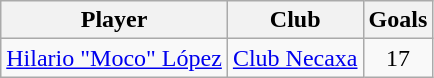<table class="wikitable" style="text-align: center;">
<tr>
<th>Player</th>
<th>Club</th>
<th>Goals</th>
</tr>
<tr>
<td> <a href='#'>Hilario "Moco" López</a></td>
<td><a href='#'>Club Necaxa</a></td>
<td>17</td>
</tr>
</table>
